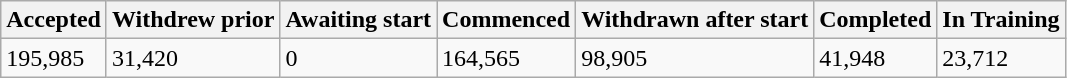<table class="wikitable">
<tr>
<th>Accepted</th>
<th>Withdrew prior</th>
<th>Awaiting start</th>
<th>Commenced</th>
<th>Withdrawn after start</th>
<th>Completed</th>
<th>In Training</th>
</tr>
<tr>
<td>195,985</td>
<td>31,420</td>
<td>0</td>
<td>164,565</td>
<td>98,905</td>
<td>41,948</td>
<td>23,712</td>
</tr>
</table>
